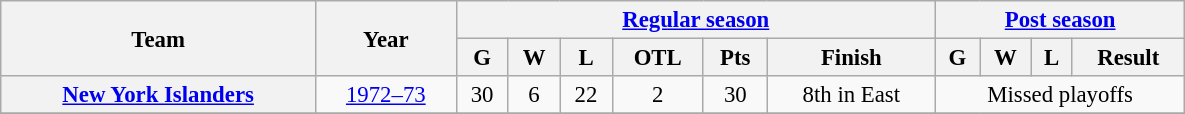<table class="wikitable" style="font-size: 95%; text-align:center; width: 52em;">
<tr>
<th rowspan="2">Team</th>
<th rowspan="2">Year</th>
<th colspan="6"><a href='#'>Regular season</a></th>
<th colspan="4"><a href='#'>Post season</a></th>
</tr>
<tr>
<th>G</th>
<th>W</th>
<th>L</th>
<th>OTL</th>
<th>Pts</th>
<th>Finish</th>
<th>G</th>
<th>W</th>
<th>L</th>
<th>Result</th>
</tr>
<tr>
<th><a href='#'>New York Islanders</a></th>
<td><a href='#'>1972–73</a></td>
<td>30</td>
<td>6</td>
<td>22</td>
<td>2</td>
<td>30</td>
<td>8th in East</td>
<td colspan=4>Missed playoffs</td>
</tr>
<tr>
</tr>
</table>
